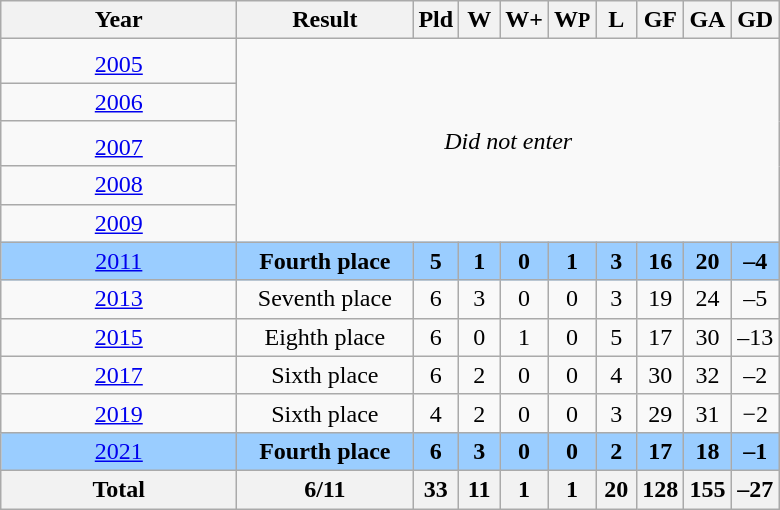<table class="wikitable" style="text-align: center;">
<tr>
<th width=150>Year</th>
<th width=110>Result</th>
<th width=20>Pld</th>
<th width=20>W</th>
<th width=20>W+</th>
<th width=20>W<small>P</small></th>
<th width=20>L</th>
<th width=20>GF</th>
<th width=20>GA</th>
<th width=25>GD</th>
</tr>
<tr>
<td> <a href='#'>2005</a><sup></sup></td>
<td colspan=9 rowspan=5><em>Did not enter</em></td>
</tr>
<tr>
<td> <a href='#'>2006</a></td>
</tr>
<tr>
<td> <a href='#'>2007</a><sup></sup></td>
</tr>
<tr>
<td> <a href='#'>2008</a></td>
</tr>
<tr>
<td> <a href='#'>2009</a></td>
</tr>
<tr bgcolor=#9acdff>
<td> <a href='#'>2011</a></td>
<td><strong>Fourth place</strong></td>
<td><strong>5</strong></td>
<td><strong>1</strong></td>
<td><strong>0</strong></td>
<td><strong>1</strong></td>
<td><strong>3</strong></td>
<td><strong>16</strong></td>
<td><strong>20</strong></td>
<td><strong>–4</strong></td>
</tr>
<tr>
<td> <a href='#'>2013</a></td>
<td>Seventh place</td>
<td>6</td>
<td>3</td>
<td>0</td>
<td>0</td>
<td>3</td>
<td>19</td>
<td>24</td>
<td>–5</td>
</tr>
<tr>
<td> <a href='#'>2015</a></td>
<td>Eighth place</td>
<td>6</td>
<td>0</td>
<td>1</td>
<td>0</td>
<td>5</td>
<td>17</td>
<td>30</td>
<td>–13</td>
</tr>
<tr>
<td> <a href='#'>2017</a></td>
<td>Sixth place</td>
<td>6</td>
<td>2</td>
<td>0</td>
<td>0</td>
<td>4</td>
<td>30</td>
<td>32</td>
<td>–2</td>
</tr>
<tr>
<td> <a href='#'>2019</a></td>
<td>Sixth place</td>
<td>4</td>
<td>2</td>
<td>0</td>
<td>0</td>
<td>3</td>
<td>29</td>
<td>31</td>
<td>−2</td>
</tr>
<tr bgcolor=#9acdff>
<td> <a href='#'>2021</a></td>
<td><strong>Fourth place</strong></td>
<td><strong>6</strong></td>
<td><strong>3</strong></td>
<td><strong>0</strong></td>
<td><strong>0</strong></td>
<td><strong>2</strong></td>
<td><strong>17</strong></td>
<td><strong>18</strong></td>
<td><strong>–1</strong></td>
</tr>
<tr>
<th><strong>Total</strong></th>
<th><strong>6/11</strong></th>
<th><strong>33</strong></th>
<th><strong>11</strong></th>
<th><strong>1</strong></th>
<th><strong>1</strong></th>
<th><strong>20</strong></th>
<th><strong>128</strong></th>
<th><strong>155</strong></th>
<th><strong>–27</strong></th>
</tr>
</table>
